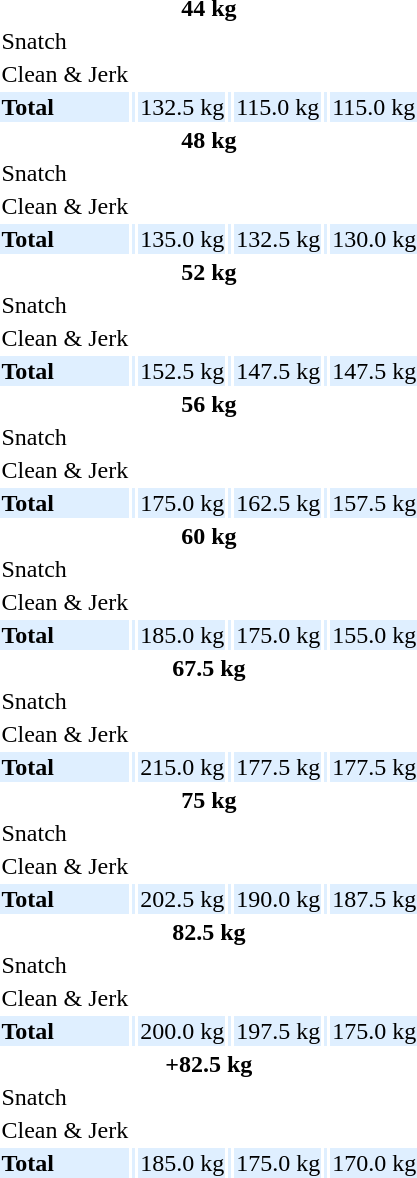<table>
<tr>
<th colspan=7>44 kg</th>
</tr>
<tr>
<td>Snatch</td>
<td></td>
<td></td>
<td></td>
<td></td>
<td></td>
<td></td>
</tr>
<tr>
<td>Clean & Jerk</td>
<td></td>
<td></td>
<td></td>
<td></td>
<td></td>
<td></td>
</tr>
<tr bgcolor=#dfefff>
<td><strong>Total</strong></td>
<td></td>
<td>132.5 kg</td>
<td></td>
<td>115.0 kg</td>
<td></td>
<td>115.0 kg</td>
</tr>
<tr>
<th colspan=7>48 kg</th>
</tr>
<tr>
<td>Snatch</td>
<td></td>
<td></td>
<td></td>
<td></td>
<td></td>
<td></td>
</tr>
<tr>
<td>Clean & Jerk</td>
<td></td>
<td></td>
<td></td>
<td></td>
<td></td>
<td></td>
</tr>
<tr bgcolor=#dfefff>
<td><strong>Total</strong></td>
<td></td>
<td>135.0 kg</td>
<td></td>
<td>132.5 kg</td>
<td></td>
<td>130.0 kg</td>
</tr>
<tr>
<th colspan=7>52 kg</th>
</tr>
<tr>
<td>Snatch</td>
<td></td>
<td></td>
<td></td>
<td></td>
<td></td>
<td></td>
</tr>
<tr>
<td>Clean & Jerk</td>
<td></td>
<td></td>
<td></td>
<td></td>
<td></td>
<td></td>
</tr>
<tr bgcolor=#dfefff>
<td><strong>Total</strong></td>
<td></td>
<td>152.5 kg</td>
<td></td>
<td>147.5 kg</td>
<td></td>
<td>147.5 kg</td>
</tr>
<tr>
<th colspan=7>56 kg</th>
</tr>
<tr>
<td>Snatch</td>
<td></td>
<td></td>
<td></td>
<td></td>
<td></td>
<td></td>
</tr>
<tr>
<td>Clean & Jerk</td>
<td></td>
<td></td>
<td></td>
<td></td>
<td></td>
<td></td>
</tr>
<tr bgcolor=#dfefff>
<td><strong>Total</strong></td>
<td></td>
<td>175.0 kg</td>
<td></td>
<td>162.5 kg</td>
<td></td>
<td>157.5 kg</td>
</tr>
<tr>
<th colspan=7>60 kg</th>
</tr>
<tr>
<td>Snatch</td>
<td></td>
<td></td>
<td></td>
<td></td>
<td></td>
<td></td>
</tr>
<tr>
<td>Clean & Jerk</td>
<td></td>
<td></td>
<td></td>
<td></td>
<td></td>
<td></td>
</tr>
<tr bgcolor=#dfefff>
<td><strong>Total</strong></td>
<td></td>
<td>185.0 kg</td>
<td></td>
<td>175.0 kg</td>
<td></td>
<td>155.0 kg</td>
</tr>
<tr>
<th colspan=7>67.5 kg</th>
</tr>
<tr>
<td>Snatch</td>
<td></td>
<td></td>
<td></td>
<td></td>
<td></td>
<td></td>
</tr>
<tr>
<td>Clean & Jerk</td>
<td></td>
<td></td>
<td></td>
<td></td>
<td></td>
<td></td>
</tr>
<tr bgcolor=#dfefff>
<td><strong>Total</strong></td>
<td></td>
<td>215.0 kg</td>
<td></td>
<td>177.5 kg</td>
<td></td>
<td>177.5 kg</td>
</tr>
<tr>
<th colspan=7>75 kg</th>
</tr>
<tr>
<td>Snatch</td>
<td></td>
<td></td>
<td></td>
<td></td>
<td></td>
<td></td>
</tr>
<tr>
<td>Clean & Jerk</td>
<td></td>
<td></td>
<td></td>
<td></td>
<td></td>
<td></td>
</tr>
<tr bgcolor=#dfefff>
<td><strong>Total</strong></td>
<td></td>
<td>202.5 kg</td>
<td></td>
<td>190.0 kg</td>
<td></td>
<td>187.5 kg</td>
</tr>
<tr>
<th colspan=7>82.5 kg</th>
</tr>
<tr>
<td>Snatch</td>
<td></td>
<td></td>
<td></td>
<td></td>
<td></td>
<td></td>
</tr>
<tr>
<td>Clean & Jerk</td>
<td></td>
<td></td>
<td></td>
<td></td>
<td></td>
<td></td>
</tr>
<tr bgcolor=#dfefff>
<td><strong>Total</strong></td>
<td></td>
<td>200.0 kg</td>
<td></td>
<td>197.5 kg</td>
<td></td>
<td>175.0 kg</td>
</tr>
<tr>
<th colspan=7>+82.5 kg</th>
</tr>
<tr>
<td>Snatch</td>
<td></td>
<td></td>
<td></td>
<td></td>
<td></td>
<td></td>
</tr>
<tr>
<td>Clean & Jerk</td>
<td></td>
<td></td>
<td></td>
<td></td>
<td></td>
<td></td>
</tr>
<tr bgcolor=#dfefff>
<td><strong>Total</strong></td>
<td></td>
<td>185.0 kg</td>
<td></td>
<td>175.0 kg</td>
<td></td>
<td>170.0 kg</td>
</tr>
</table>
